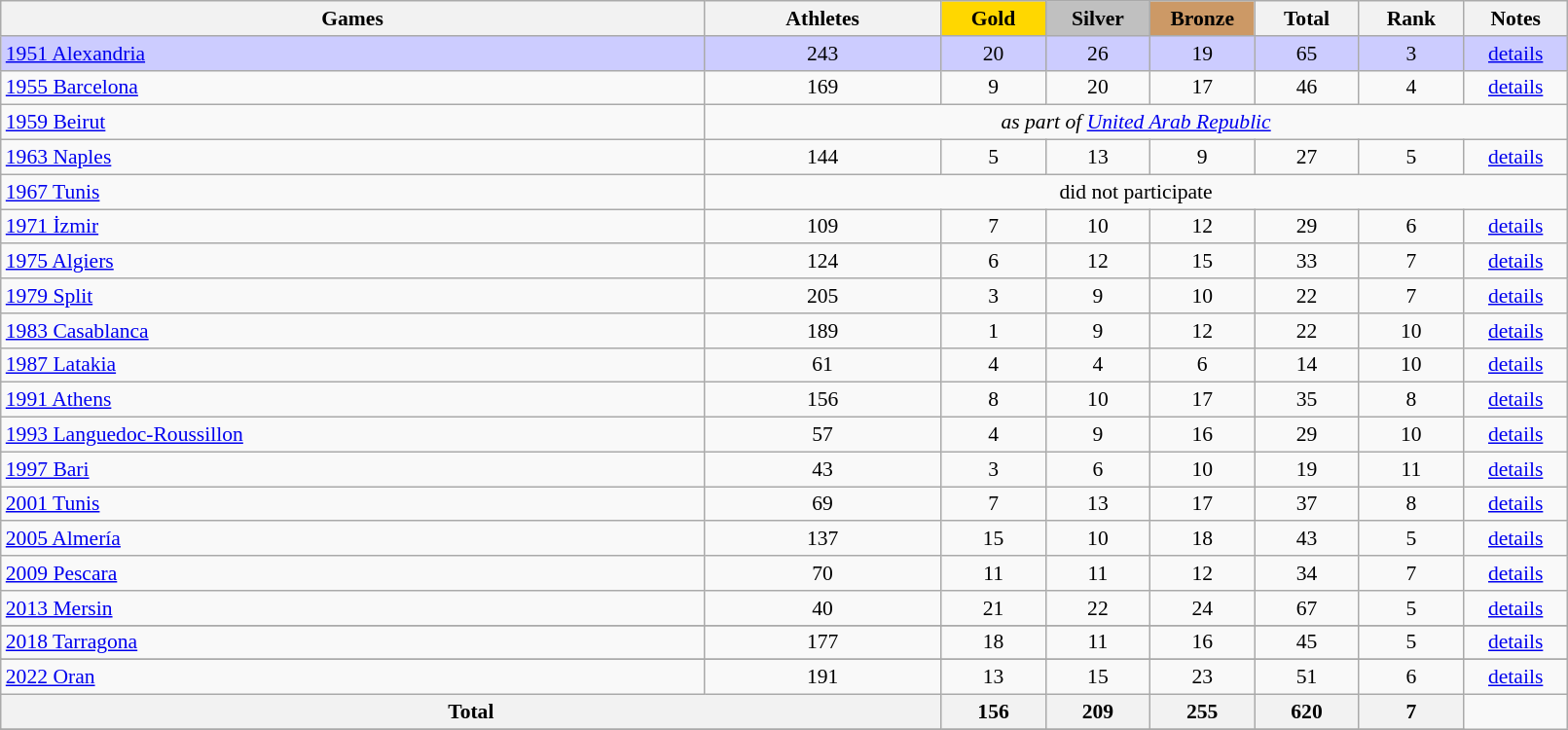<table class="wikitable" width=85% style="font-size:90%; text-align:center;">
<tr>
<th>Games</th>
<th>Athletes</th>
<td style="background:gold; width:4.5em; font-weight:bold;">Gold</td>
<td style="background:silver; width:4.5em; font-weight:bold;">Silver</td>
<td style="background:#cc9966; width:4.5em; font-weight:bold;">Bronze</td>
<th style="width:4.5em; font-weight:bold;">Total</th>
<th style="width:4.5em; font-weight:bold;">Rank</th>
<th style="width:4.5em; font-weight:bold;">Notes</th>
</tr>
<tr style="background:#ccccff">
<td align=left><a href='#'>1951 Alexandria</a></td>
<td>243</td>
<td>20</td>
<td>26</td>
<td>19</td>
<td>65</td>
<td>3</td>
<td><a href='#'>details</a></td>
</tr>
<tr>
<td align=left><a href='#'>1955 Barcelona</a></td>
<td>169</td>
<td>9</td>
<td>20</td>
<td>17</td>
<td>46</td>
<td>4</td>
<td><a href='#'>details</a></td>
</tr>
<tr>
<td align=left><a href='#'>1959 Beirut</a></td>
<td colspan=7><em>as part of  <a href='#'>United Arab Republic</a></td>
</tr>
<tr>
<td align=left><a href='#'>1963 Naples</a></td>
<td>144</td>
<td>5</td>
<td>13</td>
<td>9</td>
<td>27</td>
<td>5</td>
<td><a href='#'>details</a></td>
</tr>
<tr>
<td align=left><a href='#'>1967 Tunis</a></td>
<td colspan=7 rowspan=1></em>did not participate<em></td>
</tr>
<tr>
<td align=left><a href='#'>1971 İzmir</a></td>
<td>109</td>
<td>7</td>
<td>10</td>
<td>12</td>
<td>29</td>
<td>6</td>
<td><a href='#'>details</a></td>
</tr>
<tr>
<td align=left><a href='#'>1975 Algiers</a></td>
<td>124</td>
<td>6</td>
<td>12</td>
<td>15</td>
<td>33</td>
<td>7</td>
<td><a href='#'>details</a></td>
</tr>
<tr>
<td align=left><a href='#'>1979 Split</a></td>
<td>205</td>
<td>3</td>
<td>9</td>
<td>10</td>
<td>22</td>
<td>7</td>
<td><a href='#'>details</a></td>
</tr>
<tr>
<td align=left><a href='#'>1983 Casablanca</a></td>
<td>189</td>
<td>1</td>
<td>9</td>
<td>12</td>
<td>22</td>
<td>10</td>
<td><a href='#'>details</a></td>
</tr>
<tr>
<td align=left><a href='#'>1987 Latakia</a></td>
<td>61</td>
<td>4</td>
<td>4</td>
<td>6</td>
<td>14</td>
<td>10</td>
<td><a href='#'>details</a></td>
</tr>
<tr>
<td align=left><a href='#'>1991 Athens</a></td>
<td>156</td>
<td>8</td>
<td>10</td>
<td>17</td>
<td>35</td>
<td>8</td>
<td><a href='#'>details</a></td>
</tr>
<tr>
<td align=left><a href='#'>1993 Languedoc-Roussillon</a></td>
<td>57</td>
<td>4</td>
<td>9</td>
<td>16</td>
<td>29</td>
<td>10</td>
<td><a href='#'>details</a></td>
</tr>
<tr>
<td align=left><a href='#'>1997 Bari</a></td>
<td>43</td>
<td>3</td>
<td>6</td>
<td>10</td>
<td>19</td>
<td>11</td>
<td><a href='#'>details</a></td>
</tr>
<tr>
<td align=left><a href='#'>2001 Tunis</a></td>
<td>69</td>
<td>7</td>
<td>13</td>
<td>17</td>
<td>37</td>
<td>8</td>
<td><a href='#'>details</a></td>
</tr>
<tr>
<td align=left><a href='#'>2005 Almería</a></td>
<td>137</td>
<td>15</td>
<td>10</td>
<td>18</td>
<td>43</td>
<td>5</td>
<td><a href='#'>details</a></td>
</tr>
<tr>
<td align=left><a href='#'>2009 Pescara</a></td>
<td>70</td>
<td>11</td>
<td>11</td>
<td>12</td>
<td>34</td>
<td>7</td>
<td><a href='#'>details</a></td>
</tr>
<tr>
<td align=left><a href='#'>2013 Mersin</a></td>
<td>40</td>
<td>21</td>
<td>22</td>
<td>24</td>
<td>67</td>
<td>5</td>
<td><a href='#'>details</a></td>
</tr>
<tr style="width:4em;">
</tr>
<tr>
<td align=left><a href='#'>2018 Tarragona</a></td>
<td>177</td>
<td>18</td>
<td>11</td>
<td>16</td>
<td>45</td>
<td>5</td>
<td><a href='#'>details</a></td>
</tr>
<tr style="width:4em;">
</tr>
<tr>
<td align=left><a href='#'>2022 Oran</a></td>
<td>191</td>
<td>13</td>
<td>15</td>
<td>23</td>
<td>51</td>
<td>6</td>
<td><a href='#'>details</a></td>
</tr>
<tr style="width:4em;">
<th colspan=2>Total</th>
<th>156</th>
<th>209</th>
<th>255</th>
<th>620</th>
<th>7</th>
</tr>
<tr class="sortbottom">
</tr>
</table>
